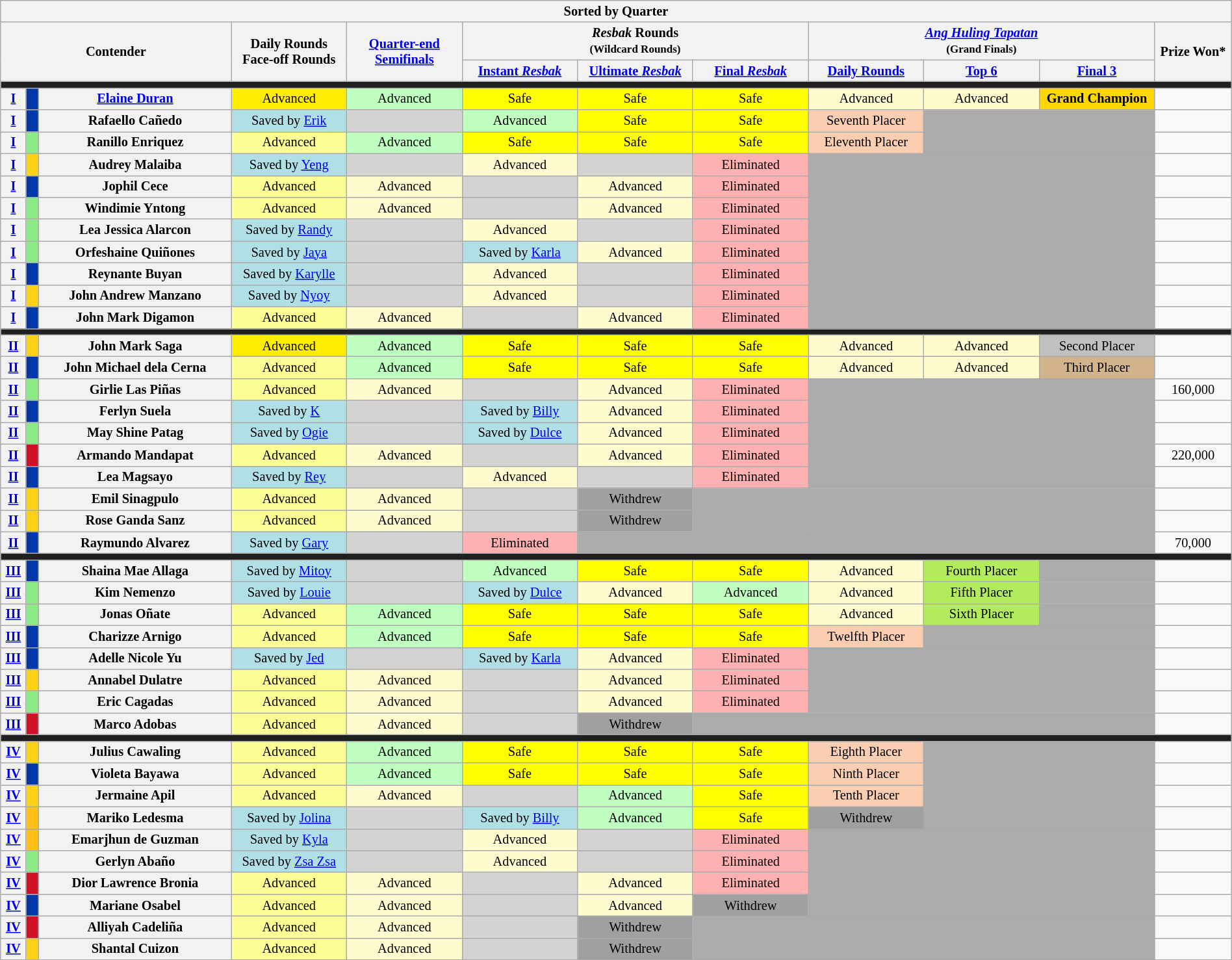<table class="wikitable mw-collapsible mw-collapsed" style="width:100%;text-align:center;font-size:85%;">
<tr>
<th colspan="12">Sorted by Quarter</th>
</tr>
<tr>
<th colspan="3" rowspan="2">Contender</th>
<th rowspan="2" width="9%">Daily Rounds<br>Face-off Rounds</th>
<th rowspan="2" width="9%"><a href='#'>Quarter-end Semifinals</a></th>
<th colspan="3"><em>Resbak</em> Rounds<br><small>(Wildcard Rounds)</small></th>
<th colspan="3"><em><a href='#'>Ang Huling Tapatan</a></em><br><small>(Grand Finals)</small></th>
<th rowspan="2" width="6%">Prize Won*</th>
</tr>
<tr>
<th width="9%"><a href='#'>Instant <em>Resbak</em></a></th>
<th width="9%"><a href='#'>Ultimate <em>Resbak</em></a></th>
<th width="9%"><a href='#'>Final <em>Resbak</em></a></th>
<th width="9%"><a href='#'>Daily Rounds</a></th>
<th width="9%"><a href='#'>Top 6</a></th>
<th width="9%"><a href='#'>Final 3</a></th>
</tr>
<tr>
<th colspan="12" style="background-color:#202020;"></th>
</tr>
<tr>
<th width="02%"><a href='#'>I</a></th>
<th width="01%" style="background-color:#0038A8;"></th>
<th width="15%"><strong><a href='#'>Elaine Duran</a></strong></th>
<td style="background-color:#Ffee00;">Advanced</td>
<td style="background-color:#BFFFC0;">Advanced</td>
<td style="background-color:yellow;">Safe</td>
<td style="background-color:yellow;">Safe</td>
<td style="background-color:yellow;">Safe</td>
<td style="background-color:#fffdd0;">Advanced</td>
<td style="background-color:#fffdd0;">Advanced</td>
<td style="background-color:gold;"><strong>Grand Champion</strong></td>
<td></td>
</tr>
<tr>
<th><a href='#'>I</a></th>
<th style="background-color:#0038A8;"></th>
<th><strong>Rafaello Cañedo</strong></th>
<td style="background-color:#B0E0E6;">Saved by <a href='#'>Erik</a></td>
<td style="background-color:lightgray;"></td>
<td style="background-color:#BFFFC0;">Advanced</td>
<td style="background-color:yellow;">Safe</td>
<td style="background-color:yellow;">Safe</td>
<td style="background-color:#FBCEB1;">Seventh Placer</td>
<td colspan="2" rowspan="2" style="background-color:#acacac;"></td>
<td></td>
</tr>
<tr>
<th><a href='#'>I</a></th>
<th style="background-color:#8deb87;"></th>
<th><strong>Ranillo Enriquez</strong></th>
<td style="background-color:#FDFD96;">Advanced</td>
<td style="background-color:#BFFFC0;">Advanced</td>
<td style="background-color:yellow;">Safe</td>
<td style="background-color:yellow;">Safe</td>
<td style="background-color:yellow;">Safe</td>
<td style="background-color:#FBCEB1;">Eleventh Placer</td>
<td></td>
</tr>
<tr>
<th><a href='#'>I</a></th>
<th style="background-color:#FCD116;"></th>
<th>Audrey Malaiba</th>
<td style="background-color:#B0E0E6;">Saved by <a href='#'>Yeng</a></td>
<td style="background-color:lightgray;"></td>
<td style="background-color:#FFFDD0;">Advanced</td>
<td style="background-color:lightgray;"></td>
<td style="background-color:#FFb0b0;">Eliminated</td>
<td colspan="3" rowspan="8" style="background-color:#acacac;"></td>
<td></td>
</tr>
<tr>
<th><a href='#'>I</a></th>
<th style="background-color:#0038A8;"></th>
<th>Jophil Cece</th>
<td style="background-color:#FDFD96;">Advanced</td>
<td style="background-color:#FFFDD0;">Advanced</td>
<td style="background-color:lightgray;"></td>
<td style="background-color:#FFFDD0;">Advanced</td>
<td style="background-color:#FFb0b0;">Eliminated</td>
<td></td>
</tr>
<tr>
<th><a href='#'>I</a></th>
<th style="background-color:#8deb87;"></th>
<th>Windimie Yntong</th>
<td style="background-color:#FDFD96;">Advanced</td>
<td style="background-color:#FFFDD0;">Advanced</td>
<td style="background-color:lightgray;"></td>
<td style="background-color:#fffdd0;">Advanced</td>
<td style="background-color:#FFb0b0;">Eliminated</td>
<td></td>
</tr>
<tr>
<th><a href='#'>I</a></th>
<th style="background-color:#8deb87;"></th>
<th>Lea Jessica Alarcon</th>
<td style="background-color:#B0E0E6;">Saved by <a href='#'>Randy</a></td>
<td style="background-color:lightgray;"></td>
<td style="background-color:#FFFDD0;">Advanced</td>
<td style="background-color:lightgray;"></td>
<td style="background-color:#FFb0b0;">Eliminated</td>
<td></td>
</tr>
<tr>
<th><a href='#'>I</a></th>
<th style="background-color:#8deb87;"></th>
<th>Orfeshaine Quiñones</th>
<td style="background-color:#B0E0E6;">Saved by <a href='#'>Jaya</a></td>
<td style="background-color:lightgray;"></td>
<td style="background-color:#B0E0E6;">Saved by <a href='#'>Karla</a></td>
<td style="background-color:#fffdd0;">Advanced</td>
<td style="background-color:#FFb0b0;">Eliminated</td>
<td></td>
</tr>
<tr>
<th><a href='#'>I</a></th>
<th style="background-color:#0038A8;"></th>
<th>Reynante Buyan</th>
<td style="background-color:#B0E0E6;">Saved by <a href='#'>Karylle</a></td>
<td style="background-color:lightgray;"></td>
<td style="background-color:#FFFDD0;">Advanced</td>
<td style="background-color:lightgray;"></td>
<td style="background-color:#FFb0b0;">Eliminated</td>
<td></td>
</tr>
<tr>
<th><a href='#'>I</a></th>
<th style="background-color:#FCD116;"></th>
<th>John Andrew Manzano</th>
<td style="background-color:#B0E0E6;">Saved by <a href='#'>Nyoy</a></td>
<td style="background-color:lightgray;"></td>
<td style="background-color:#FFFDD0;">Advanced</td>
<td style="background-color:lightgray;"></td>
<td style="background-color:#FFb0b0;">Eliminated</td>
<td></td>
</tr>
<tr>
<th><a href='#'>I</a></th>
<th style="background-color:#0038A8;"></th>
<th>John Mark Digamon</th>
<td style="background-color:#FDFD96;">Advanced</td>
<td style="background-color:#FFFDD0;">Advanced</td>
<td style="background-color:lightgray;"></td>
<td style="background-color:#FFFDD0;">Advanced</td>
<td style="background-color:#FFb0b0;">Eliminated</td>
<td></td>
</tr>
<tr>
<th colspan="12" style="background-color:#202020;"></th>
</tr>
<tr>
<th><a href='#'>II</a></th>
<th style="background-color:#FCD116;"></th>
<th><strong>John Mark Saga</strong></th>
<td style="background-color:#Ffee00;">Advanced</td>
<td style="background-color:#BFFFC0;">Advanced</td>
<td style="background-color:yellow;">Safe</td>
<td style="background-color:yellow;">Safe</td>
<td style="background-color:yellow;">Safe</td>
<td style="background-color:#fffdd0;">Advanced</td>
<td style="background-color:#fffdd0;">Advanced</td>
<td style="background-color:silver;">Second Placer</td>
<td></td>
</tr>
<tr>
<th><a href='#'>II</a></th>
<th style="background-color:#0038A8;"></th>
<th><strong>John Michael dela Cerna</strong></th>
<td style="background-color:#FDFD96;">Advanced</td>
<td style="background-color:#BFFFC0;">Advanced</td>
<td style="background-color:yellow;">Safe</td>
<td style="background-color:yellow;">Safe</td>
<td style="background-color:yellow;">Safe</td>
<td style="background-color:#fffdd0;">Advanced</td>
<td style="background-color:#fffdd0;">Advanced</td>
<td style="background-color:tan;">Third Placer</td>
<td></td>
</tr>
<tr>
<th><a href='#'>II</a></th>
<th style="background-color:#8deb87;"></th>
<th>Girlie Las Piñas</th>
<td style="background-color:#FDFD96;">Advanced</td>
<td style="background-color:#FFFDD0;">Advanced</td>
<td style="background-color:lightgray;"></td>
<td style="background-color:#FFFDD0;">Advanced</td>
<td style="background-color:#FFb0b0;">Eliminated</td>
<td colspan="3" rowspan="5" style="background-color:#acacac;"></td>
<td>160,000</td>
</tr>
<tr>
<th><a href='#'>II</a></th>
<th style="background-color:#0038A8;"></th>
<th>Ferlyn Suela</th>
<td style="background-color:#B0E0E6;">Saved by <a href='#'>K</a></td>
<td style="background-color:lightgray;"></td>
<td style="background-color:#B0E0E6;">Saved by <a href='#'>Billy</a></td>
<td style="background-color:#FFFDD0;">Advanced</td>
<td style="background-color:#FFb0b0;">Eliminated</td>
<td></td>
</tr>
<tr>
<th><a href='#'>II</a></th>
<th style="background-color:#8deb87;"></th>
<th>May Shine Patag</th>
<td style="background-color:#B0E0E6;">Saved by <a href='#'>Ogie</a></td>
<td style="background-color:lightgray;"></td>
<td style="background-color:#B0E0E6;">Saved by <a href='#'>Dulce</a></td>
<td style="background-color:#FFFDD0;">Advanced</td>
<td style="background-color:#FFb0b0;">Eliminated</td>
<td></td>
</tr>
<tr>
<th><a href='#'>II</a></th>
<th style="background-color:#CE1126;"></th>
<th>Armando Mandapat</th>
<td style="background-color:#FDFD96;">Advanced</td>
<td style="background-color:#FFFDD0;">Advanced</td>
<td style="background-color:lightgray;"></td>
<td style="background-color:#fffdd0;">Advanced</td>
<td style="background-color:#FFb0b0;">Eliminated</td>
<td>220,000</td>
</tr>
<tr>
<th><a href='#'>II</a></th>
<th style="background-color:#0038A8;"></th>
<th>Lea Magsayo</th>
<td style="background-color:#B0E0E6;">Saved by <a href='#'>Rey</a></td>
<td style="background-color:lightgray;"></td>
<td style="background-color:#FFFDD0;">Advanced</td>
<td style="background-color:lightgray;"></td>
<td style="background-color:#FFb0b0;">Eliminated</td>
<td></td>
</tr>
<tr>
<th><a href='#'>II</a></th>
<th style="background-color:#FCD116;"></th>
<th>Emil Sinagpulo</th>
<td style="background-color:#FDFD96;">Advanced</td>
<td style="background-color:#FFFDD0;">Advanced</td>
<td style="background-color:lightgray;"></td>
<td style="background-color:#a0a0a0;">Withdrew</td>
<td colspan="4" rowspan="2" style="background-color:#acacac;"></td>
<td></td>
</tr>
<tr>
<th><a href='#'>II</a></th>
<th style="background-color:#FCD116;"></th>
<th>Rose Ganda Sanz</th>
<td style="background-color:#FDFD96;">Advanced</td>
<td style="background-color:#FFFDD0;">Advanced</td>
<td style="background-color:lightgray;"></td>
<td style="background-color:#a0a0a0;">Withdrew</td>
<td></td>
</tr>
<tr>
<th><a href='#'>II</a></th>
<th style="background-color:#0038A8;"></th>
<th>Raymundo Alvarez</th>
<td style="background-color:#B0E0E6;">Saved by <a href='#'>Gary</a></td>
<td style="background-color:lightgray;"></td>
<td style="background-color:#FFb0b0;">Eliminated</td>
<td colspan="5" style="background-color:#acacac;"></td>
<td>70,000</td>
</tr>
<tr>
<th colspan="12" style="background-color:#202020;"></th>
</tr>
<tr>
<th><a href='#'>III</a></th>
<th style="background-color:#0038A8;"></th>
<th><strong>Shaina Mae Allaga</strong></th>
<td style="background-color:#B0E0E6;">Saved by <a href='#'>Mitoy</a></td>
<td style="background-color:lightgray;"></td>
<td style="background-color:#BFFFC0;">Advanced</td>
<td style="background-color:yellow;">Safe</td>
<td style="background-color:yellow;">Safe</td>
<td style="background-color:#fffdd0;">Advanced</td>
<td style="background-color:#B2EC5D;">Fourth Placer</td>
<td style="background-color:#acacac;"></td>
<td></td>
</tr>
<tr>
<th><a href='#'>III</a></th>
<th style="background-color:#8deb87;"></th>
<th><strong>Kim Nemenzo</strong></th>
<td style="background-color:#B0E0E6;">Saved by <a href='#'>Louie</a></td>
<td style="background-color:lightgray;"></td>
<td style="background-color:#B0E0E6;">Saved by <a href='#'>Dulce</a></td>
<td style="background-color:#fffdd0;">Advanced</td>
<td style="background-color:#BFFFC0;">Advanced</td>
<td style="background-color:#fffdd0;">Advanced</td>
<td style="background-color:#B2EC5D;">Fifth Placer</td>
<td style="background-color:#acacac;"></td>
<td></td>
</tr>
<tr>
<th><a href='#'>III</a></th>
<th style="background-color:#8deb87;"></th>
<th><strong>Jonas Oñate</strong></th>
<td style="background-color:#FDFD96;">Advanced</td>
<td style="background-color:#BFFFC0;">Advanced</td>
<td style="background-color:yellow;">Safe</td>
<td style="background-color:yellow;">Safe</td>
<td style="background-color:yellow;">Safe</td>
<td style="background-color:#fffdd0;">Advanced</td>
<td style="background-color:#B2EC5D;">Sixth Placer</td>
<td style="background-color:#acacac;"></td>
<td></td>
</tr>
<tr>
<th><a href='#'>III</a></th>
<th style="background-color:#0038A8;"></th>
<th><strong>Charizze Arnigo</strong></th>
<td style="background-color:#FDFD96;">Advanced</td>
<td style="background-color:#BFFFC0;">Advanced</td>
<td style="background-color:yellow;">Safe</td>
<td style="background-color:yellow;">Safe</td>
<td style="background-color:yellow;">Safe</td>
<td style="background-color:#FBCEB1;">Twelfth Placer</td>
<td colspan="2" style="background-color:#acacac;"></td>
<td></td>
</tr>
<tr>
<th><a href='#'>III</a></th>
<th style="background-color:#0038A8;"></th>
<th>Adelle Nicole Yu</th>
<td style="background-color:#B0E0E6;">Saved by <a href='#'>Jed</a></td>
<td style="background-color:lightgray;"></td>
<td style="background-color:#B0E0E6;">Saved by <a href='#'>Karla</a></td>
<td style="background-color:#fffdd0;">Advanced</td>
<td style="background-color:#FFb0b0;">Eliminated</td>
<td colspan="3" rowspan="3" style="background-color:#acacac;"></td>
<td></td>
</tr>
<tr>
<th><a href='#'>III</a></th>
<th style="background-color:#FCD116;"></th>
<th>Annabel Dulatre</th>
<td style="background-color:#FDFD96;">Advanced</td>
<td style="background-color:#FFFDD0;">Advanced</td>
<td style="background-color:lightgray;"></td>
<td style="background-color:#FFFDD0;">Advanced</td>
<td style="background-color:#FFb0b0;">Eliminated</td>
<td></td>
</tr>
<tr>
<th><a href='#'>III</a></th>
<th style="background-color:#8deb87;"></th>
<th>Eric Cagadas</th>
<td style="background-color:#FDFD96;">Advanced</td>
<td style="background-color:#FFFDD0;">Advanced</td>
<td style="background-color:lightgray;"></td>
<td style="background-color:#FFFDD0;">Advanced</td>
<td style="background-color:#FFb0b0;">Eliminated</td>
<td></td>
</tr>
<tr>
<th><a href='#'>III</a></th>
<th style="background-color:#CE1126;"></th>
<th>Marco Adobas</th>
<td style="background-color:#FDFD96;">Advanced</td>
<td style="background-color:#FFFDD0;">Advanced</td>
<td style="background-color:lightgray;"></td>
<td style="background-color:#a0a0a0;">Withdrew</td>
<td colspan="4" style="background-color:#acacac;"></td>
<td></td>
</tr>
<tr>
<th colspan="12" style="background-color:#202020;"></th>
</tr>
<tr>
<th><a href='#'>IV</a></th>
<th style="background-color:#FCD116;"></th>
<th><strong>Julius Cawaling</strong></th>
<td style="background-color:#FDFD96;">Advanced</td>
<td style="background-color:#BFFFC0;">Advanced</td>
<td style="background-color:yellow;">Safe</td>
<td style="background-color:yellow;">Safe</td>
<td style="background-color:yellow;">Safe</td>
<td style="background-color:#FBCEB1;">Eighth Placer</td>
<td colspan="2" rowspan="4" style="background-color:#acacac;"></td>
<td></td>
</tr>
<tr>
<th><a href='#'>IV</a></th>
<th style="background-color:#0038A8;"></th>
<th><strong>Violeta Bayawa</strong></th>
<td style="background-color:#FDFD96;">Advanced</td>
<td style="background-color:#BFFFC0;">Advanced</td>
<td style="background-color:yellow;">Safe</td>
<td style="background-color:yellow;">Safe</td>
<td style="background-color:yellow;">Safe</td>
<td style="background-color:#FBCEB1;">Ninth Placer</td>
<td></td>
</tr>
<tr>
<th><a href='#'>IV</a></th>
<th style="background-color:#FCD116;"></th>
<th><strong>Jermaine Apil</strong></th>
<td style="background-color:#FDFD96;">Advanced</td>
<td style="background-color:#FFFDD0;">Advanced</td>
<td style="background-color:lightgray;"></td>
<td style="background-color:#BFFFC0;">Advanced</td>
<td style="background-color:yellow;">Safe</td>
<td style="background-color:#FBCEB1;">Tenth Placer</td>
<td></td>
</tr>
<tr>
<th><a href='#'>IV</a></th>
<th style="background-color:#FDC116;"></th>
<th><strong>Mariko Ledesma</strong></th>
<td style="background-color:#B0E0E6;">Saved by <a href='#'>Jolina</a></td>
<td style="background-color:lightgray;"></td>
<td style="background-color:#B0E0E6;">Saved by <a href='#'>Billy</a></td>
<td style="background-color:#BFFFC0;">Advanced</td>
<td style="background-color:yellow;">Safe</td>
<td style="background-color:#a0a0a0;">Withdrew</td>
<td></td>
</tr>
<tr>
<th><a href='#'>IV</a></th>
<th style="background-color:#FDC116;"></th>
<th>Emarjhun de Guzman</th>
<td style="background-color:#B0E0E6;">Saved by <a href='#'>Kyla</a></td>
<td style="background-color:lightgray;"></td>
<td style="background-color:#FFFDD0;">Advanced</td>
<td style="background-color:lightgray;"></td>
<td style="background-color:#FFb0b0;">Eliminated</td>
<td colspan="3" rowspan="4" style="background-color:#acacac;"></td>
<td></td>
</tr>
<tr>
<th><a href='#'>IV</a></th>
<th style="background-color:#8deb87;"></th>
<th>Gerlyn Abaño</th>
<td style="background-color:#B0E0E6;">Saved by <a href='#'>Zsa Zsa</a></td>
<td style="background-color:lightgray;"></td>
<td style="background-color:#FFFDD0;">Advanced</td>
<td style="background-color:lightgray;"></td>
<td style="background-color:#FFb0b0;">Eliminated</td>
<td></td>
</tr>
<tr>
<th><a href='#'>IV</a></th>
<th style="background-color:#CE1126;"></th>
<th>Dior Lawrence Bronia</th>
<td style="background-color:#FDFD96;">Advanced</td>
<td style="background-color:#FFFDD0;">Advanced</td>
<td style="background-color:lightgray;"></td>
<td style="background-color:#fffdd0;">Advanced</td>
<td style="background-color:#FFb0b0;">Eliminated</td>
<td></td>
</tr>
<tr>
<th><a href='#'>IV</a></th>
<th style="background-color:#0038A8;"></th>
<th>Mariane Osabel</th>
<td style="background-color:#FDFD96;">Advanced</td>
<td style="background-color:#FFFDD0;">Advanced</td>
<td style="background-color:lightgray;"></td>
<td style="background-color:#FFFDD0;">Advanced</td>
<td style="background-color:#a0a0a0;">Withdrew</td>
<td></td>
</tr>
<tr>
<th><a href='#'>IV</a></th>
<th style="background-color:#CE1126;"></th>
<th>Alliyah Cadeliña</th>
<td style="background-color:#FDFD96;">Advanced</td>
<td style="background-color:#FFFDD0;">Advanced</td>
<td style="background-color:lightgray;"></td>
<td style="background-color:#a0a0a0;">Withdrew</td>
<td colspan="4" rowspan="2" style="background-color:#acacac;"></td>
<td></td>
</tr>
<tr>
<th><a href='#'>IV</a></th>
<th style="background-color:#FCD116;"></th>
<th>Shantal Cuizon</th>
<td style="background-color:#FDFD96;">Advanced</td>
<td style="background-color:#FFFDD0;">Advanced</td>
<td style="background-color:lightgray;"></td>
<td style="background-color:#a0a0a0;">Withdrew</td>
<td></td>
</tr>
</table>
